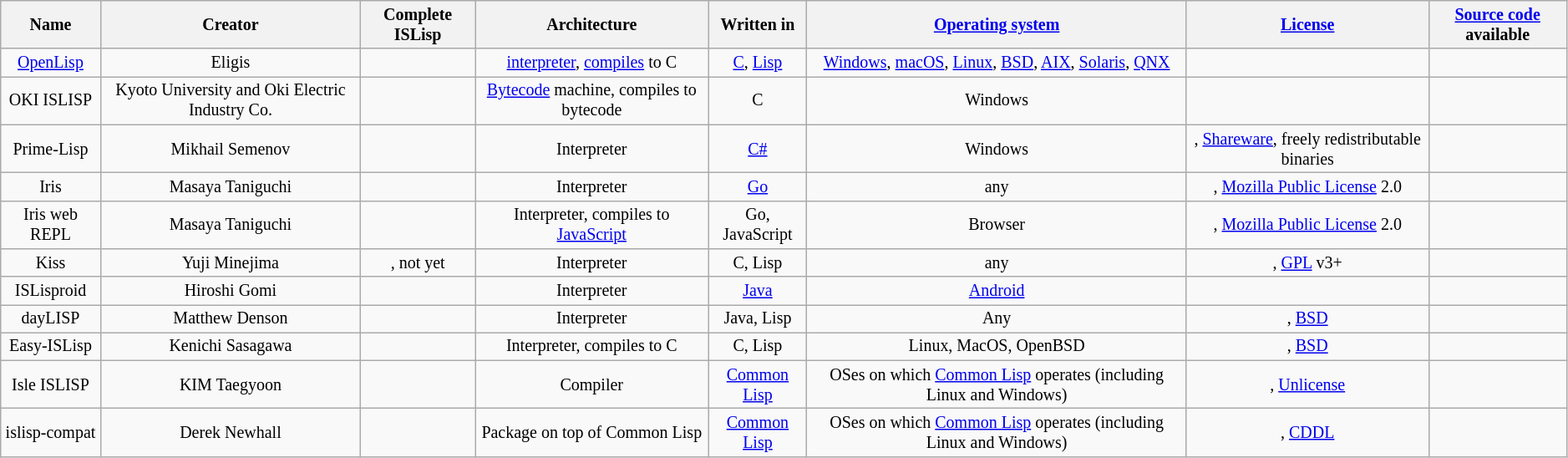<table class="wikitable sortable" style="font-size: smaller; text-align: center; width: auto; table-layout: fixed;">
<tr>
<th>Name</th>
<th>Creator</th>
<th>Complete ISLisp</th>
<th>Architecture</th>
<th>Written in</th>
<th><a href='#'>Operating system</a></th>
<th><a href='#'>License</a></th>
<th><a href='#'>Source code</a> available</th>
</tr>
<tr>
<td><a href='#'>OpenLisp</a></td>
<td>Eligis</td>
<td></td>
<td><a href='#'>interpreter</a>, <a href='#'>compiles</a> to C</td>
<td><a href='#'>C</a>, <a href='#'>Lisp</a></td>
<td><a href='#'>Windows</a>, <a href='#'>macOS</a>, <a href='#'>Linux</a>, <a href='#'>BSD</a>, <a href='#'>AIX</a>, <a href='#'>Solaris</a>, <a href='#'>QNX</a></td>
<td></td>
<td></td>
</tr>
<tr>
<td>OKI ISLISP</td>
<td>Kyoto University and Oki Electric Industry Co.</td>
<td></td>
<td><a href='#'>Bytecode</a> machine, compiles to bytecode</td>
<td>C</td>
<td>Windows</td>
<td></td>
<td></td>
</tr>
<tr>
<td>Prime-Lisp</td>
<td>Mikhail Semenov</td>
<td></td>
<td>Interpreter</td>
<td><a href='#'>C#</a></td>
<td>Windows</td>
<td>, <a href='#'>Shareware</a>, freely redistributable binaries</td>
<td></td>
</tr>
<tr>
<td>Iris</td>
<td>Masaya Taniguchi</td>
<td></td>
<td>Interpreter</td>
<td><a href='#'>Go</a></td>
<td>any</td>
<td>, <a href='#'>Mozilla Public License</a> 2.0</td>
<td></td>
</tr>
<tr>
<td>Iris web REPL</td>
<td>Masaya Taniguchi</td>
<td></td>
<td>Interpreter, compiles to <a href='#'>JavaScript</a></td>
<td>Go, JavaScript</td>
<td>Browser</td>
<td>, <a href='#'>Mozilla Public License</a> 2.0</td>
<td></td>
</tr>
<tr>
<td>Kiss</td>
<td>Yuji Minejima</td>
<td>, not yet</td>
<td>Interpreter</td>
<td>C, Lisp</td>
<td>any</td>
<td>, <a href='#'>GPL</a> v3+</td>
<td></td>
</tr>
<tr>
<td>ISLisproid</td>
<td>Hiroshi Gomi</td>
<td></td>
<td>Interpreter</td>
<td><a href='#'>Java</a></td>
<td><a href='#'>Android</a></td>
<td></td>
<td></td>
</tr>
<tr>
<td>dayLISP</td>
<td>Matthew Denson</td>
<td></td>
<td>Interpreter</td>
<td>Java, Lisp</td>
<td>Any</td>
<td>, <a href='#'>BSD</a></td>
<td></td>
</tr>
<tr>
<td>Easy-ISLisp</td>
<td>Kenichi Sasagawa</td>
<td></td>
<td>Interpreter, compiles to C</td>
<td>C, Lisp</td>
<td>Linux, MacOS, OpenBSD</td>
<td>, <a href='#'>BSD</a></td>
<td></td>
</tr>
<tr>
<td>Isle ISLISP</td>
<td>KIM Taegyoon</td>
<td></td>
<td>Compiler</td>
<td><a href='#'>Common Lisp</a></td>
<td>OSes on which <a href='#'>Common Lisp</a> operates (including Linux and Windows)</td>
<td>, <a href='#'>Unlicense</a></td>
<td></td>
</tr>
<tr>
<td>islisp-compat</td>
<td>Derek Newhall</td>
<td></td>
<td>Package on top of Common Lisp</td>
<td><a href='#'>Common Lisp</a></td>
<td>OSes on which <a href='#'>Common Lisp</a> operates (including Linux and Windows)</td>
<td>, <a href='#'>CDDL</a></td>
<td></td>
</tr>
</table>
